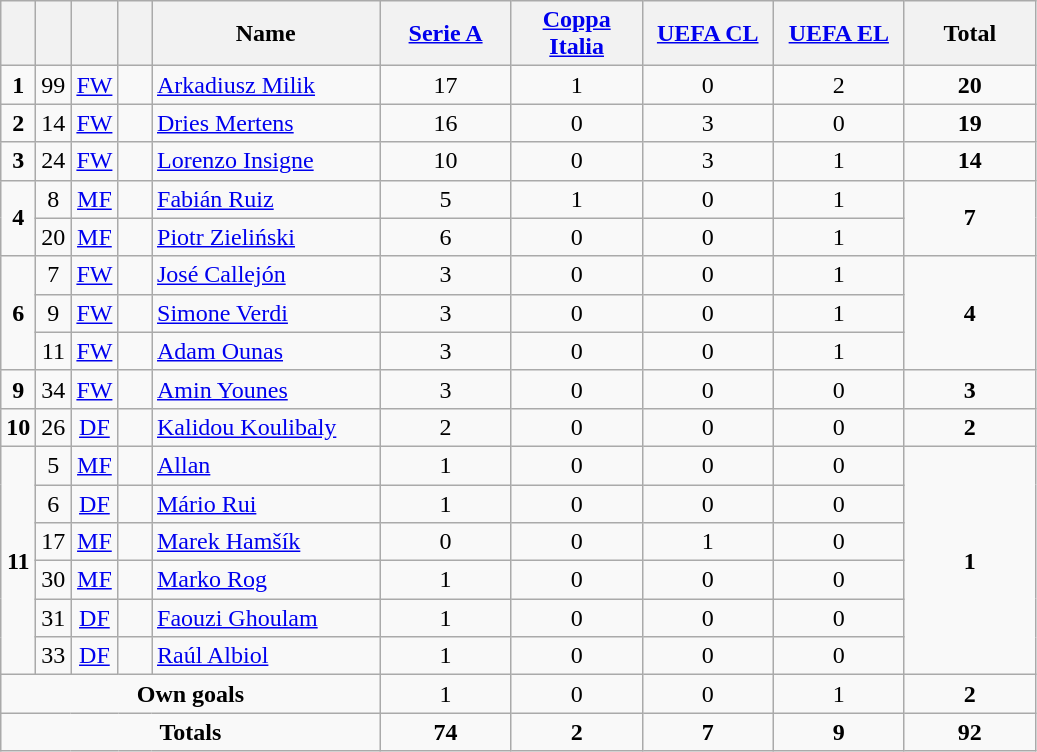<table class="wikitable" style="text-align:center">
<tr>
<th width=15></th>
<th width=15></th>
<th width=15></th>
<th width=15></th>
<th width=145>Name</th>
<th width=80><a href='#'>Serie A</a></th>
<th width=80><a href='#'>Coppa Italia</a></th>
<th width=80><a href='#'>UEFA CL</a></th>
<th width=80><a href='#'>UEFA EL</a></th>
<th width=80>Total</th>
</tr>
<tr>
<td><strong>1</strong></td>
<td>99</td>
<td><a href='#'>FW</a></td>
<td></td>
<td align=left><a href='#'>Arkadiusz Milik</a></td>
<td>17</td>
<td>1</td>
<td>0</td>
<td>2</td>
<td><strong>20</strong></td>
</tr>
<tr>
<td><strong>2</strong></td>
<td>14</td>
<td><a href='#'>FW</a></td>
<td></td>
<td align=left><a href='#'>Dries Mertens</a></td>
<td>16</td>
<td>0</td>
<td>3</td>
<td>0</td>
<td><strong>19</strong></td>
</tr>
<tr>
<td><strong>3</strong></td>
<td>24</td>
<td><a href='#'>FW</a></td>
<td></td>
<td align=left><a href='#'>Lorenzo Insigne</a></td>
<td>10</td>
<td>0</td>
<td>3</td>
<td>1</td>
<td><strong>14</strong></td>
</tr>
<tr>
<td rowspan=2><strong>4</strong></td>
<td>8</td>
<td><a href='#'>MF</a></td>
<td></td>
<td align=left><a href='#'>Fabián Ruiz</a></td>
<td>5</td>
<td>1</td>
<td>0</td>
<td>1</td>
<td rowspan=2><strong>7</strong></td>
</tr>
<tr>
<td>20</td>
<td><a href='#'>MF</a></td>
<td></td>
<td align=left><a href='#'>Piotr Zieliński</a></td>
<td>6</td>
<td>0</td>
<td>0</td>
<td>1</td>
</tr>
<tr>
<td rowspan=3><strong>6</strong></td>
<td>7</td>
<td><a href='#'>FW</a></td>
<td></td>
<td align=left><a href='#'>José Callejón</a></td>
<td>3</td>
<td>0</td>
<td>0</td>
<td>1</td>
<td rowspan=3><strong>4</strong></td>
</tr>
<tr>
<td>9</td>
<td><a href='#'>FW</a></td>
<td></td>
<td align=left><a href='#'>Simone Verdi</a></td>
<td>3</td>
<td>0</td>
<td>0</td>
<td>1</td>
</tr>
<tr>
<td>11</td>
<td><a href='#'>FW</a></td>
<td></td>
<td align=left><a href='#'>Adam Ounas</a></td>
<td>3</td>
<td>0</td>
<td>0</td>
<td>1</td>
</tr>
<tr>
<td><strong>9</strong></td>
<td>34</td>
<td><a href='#'>FW</a></td>
<td></td>
<td align=left><a href='#'>Amin Younes</a></td>
<td>3</td>
<td>0</td>
<td>0</td>
<td>0</td>
<td><strong>3</strong></td>
</tr>
<tr>
<td><strong>10</strong></td>
<td>26</td>
<td><a href='#'>DF</a></td>
<td></td>
<td align=left><a href='#'>Kalidou Koulibaly</a></td>
<td>2</td>
<td>0</td>
<td>0</td>
<td>0</td>
<td><strong>2</strong></td>
</tr>
<tr>
<td rowspan=6><strong>11</strong></td>
<td>5</td>
<td><a href='#'>MF</a></td>
<td></td>
<td align=left><a href='#'>Allan</a></td>
<td>1</td>
<td>0</td>
<td>0</td>
<td>0</td>
<td rowspan=6><strong>1</strong></td>
</tr>
<tr>
<td>6</td>
<td><a href='#'>DF</a></td>
<td></td>
<td align=left><a href='#'>Mário Rui</a></td>
<td>1</td>
<td>0</td>
<td>0</td>
<td>0</td>
</tr>
<tr>
<td>17</td>
<td><a href='#'>MF</a></td>
<td></td>
<td align=left><a href='#'>Marek Hamšík</a></td>
<td>0</td>
<td>0</td>
<td>1</td>
<td>0</td>
</tr>
<tr>
<td>30</td>
<td><a href='#'>MF</a></td>
<td></td>
<td align=left><a href='#'>Marko Rog</a></td>
<td>1</td>
<td>0</td>
<td>0</td>
<td>0</td>
</tr>
<tr>
<td>31</td>
<td><a href='#'>DF</a></td>
<td></td>
<td align=left><a href='#'>Faouzi Ghoulam</a></td>
<td>1</td>
<td>0</td>
<td>0</td>
<td>0</td>
</tr>
<tr>
<td>33</td>
<td><a href='#'>DF</a></td>
<td></td>
<td align=left><a href='#'>Raúl Albiol</a></td>
<td>1</td>
<td>0</td>
<td>0</td>
<td>0</td>
</tr>
<tr>
<td colspan=5><strong>Own goals</strong></td>
<td>1</td>
<td>0</td>
<td>0</td>
<td>1</td>
<td><strong>2</strong></td>
</tr>
<tr>
<td colspan=5><strong>Totals</strong></td>
<td><strong>74</strong></td>
<td><strong>2</strong></td>
<td><strong>7</strong></td>
<td><strong>9</strong></td>
<td><strong>92</strong></td>
</tr>
</table>
